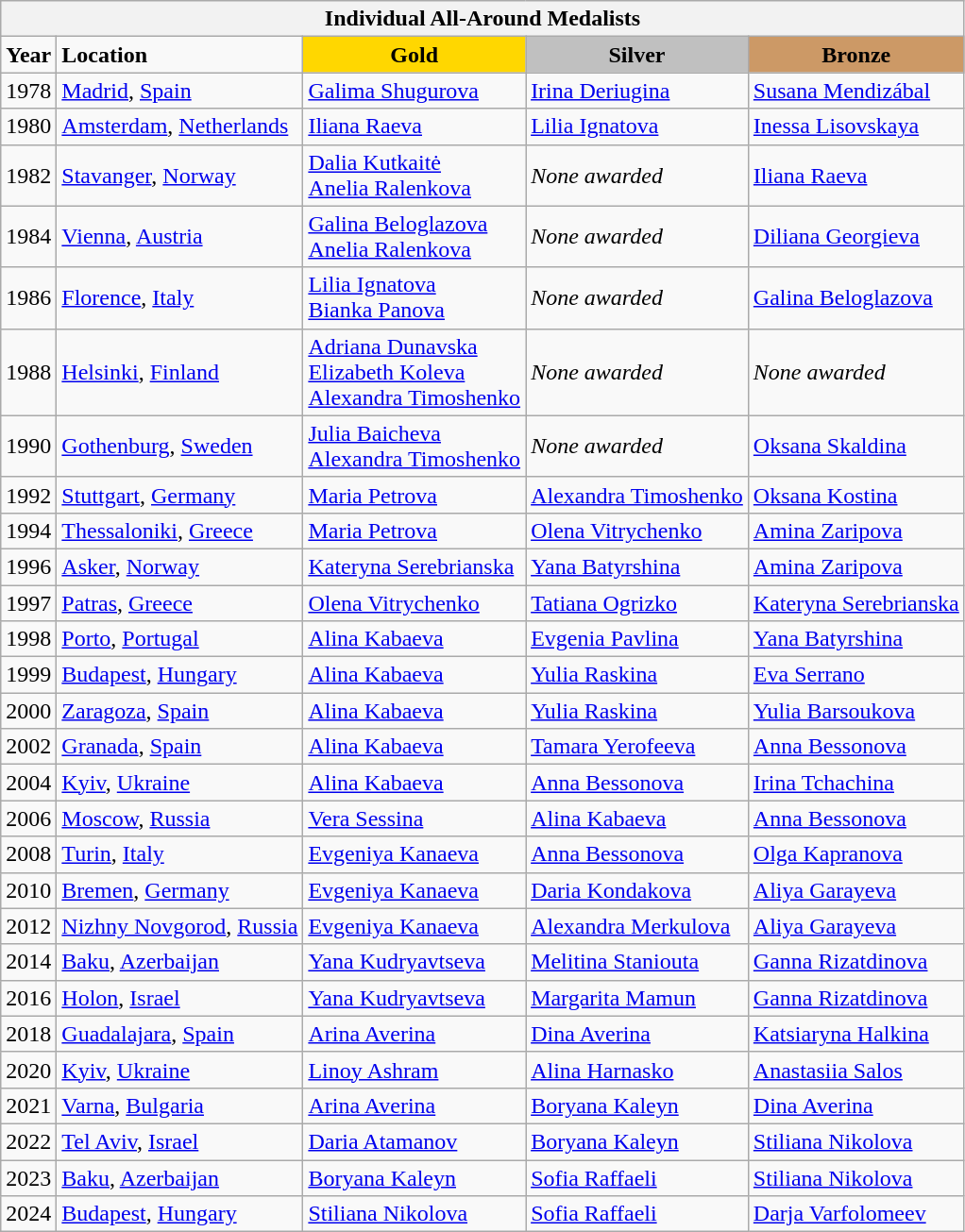<table class="wikitable">
<tr>
<th colspan=5 align="center"><strong>Individual All-Around Medalists</strong></th>
</tr>
<tr>
<td><strong>Year</strong></td>
<td><strong>Location</strong></td>
<td style="text-align:center;background-color:gold;"><strong>Gold</strong></td>
<td style="text-align:center;background-color:silver;"><strong>Silver</strong></td>
<td style="text-align:center;background-color:#CC9966;"><strong>Bronze</strong></td>
</tr>
<tr>
<td>1978</td>
<td> <a href='#'>Madrid</a>, <a href='#'>Spain</a></td>
<td> <a href='#'>Galima Shugurova</a></td>
<td> <a href='#'>Irina Deriugina</a></td>
<td> <a href='#'>Susana Mendizábal</a></td>
</tr>
<tr>
<td>1980</td>
<td> <a href='#'>Amsterdam</a>, <a href='#'>Netherlands</a></td>
<td> <a href='#'>Iliana Raeva</a></td>
<td> <a href='#'>Lilia Ignatova</a></td>
<td> <a href='#'>Inessa Lisovskaya</a></td>
</tr>
<tr>
<td>1982</td>
<td> <a href='#'>Stavanger</a>, <a href='#'>Norway</a></td>
<td> <a href='#'>Dalia Kutkaitė</a><br> <a href='#'>Anelia Ralenkova</a></td>
<td><em>None awarded</em></td>
<td> <a href='#'>Iliana Raeva</a></td>
</tr>
<tr>
<td>1984</td>
<td> <a href='#'>Vienna</a>, <a href='#'>Austria</a></td>
<td> <a href='#'>Galina Beloglazova</a><br> <a href='#'>Anelia Ralenkova</a></td>
<td><em>None awarded</em></td>
<td> <a href='#'>Diliana Georgieva</a></td>
</tr>
<tr>
<td>1986</td>
<td> <a href='#'>Florence</a>, <a href='#'>Italy</a></td>
<td> <a href='#'>Lilia Ignatova</a><br> <a href='#'>Bianka Panova</a></td>
<td><em>None awarded</em></td>
<td> <a href='#'>Galina Beloglazova</a></td>
</tr>
<tr>
<td>1988</td>
<td> <a href='#'>Helsinki</a>, <a href='#'>Finland</a></td>
<td> <a href='#'>Adriana Dunavska</a><br> <a href='#'>Elizabeth Koleva</a><br> <a href='#'>Alexandra Timoshenko</a></td>
<td><em>None awarded</em></td>
<td><em>None awarded</em></td>
</tr>
<tr>
<td>1990</td>
<td> <a href='#'>Gothenburg</a>, <a href='#'>Sweden</a></td>
<td> <a href='#'>Julia Baicheva</a><br> <a href='#'>Alexandra Timoshenko</a></td>
<td><em>None awarded</em></td>
<td> <a href='#'>Oksana Skaldina</a></td>
</tr>
<tr>
<td>1992</td>
<td> <a href='#'>Stuttgart</a>, <a href='#'>Germany</a></td>
<td> <a href='#'>Maria Petrova</a></td>
<td> <a href='#'>Alexandra Timoshenko</a></td>
<td> <a href='#'>Oksana Kostina</a></td>
</tr>
<tr>
<td>1994</td>
<td> <a href='#'>Thessaloniki</a>, <a href='#'>Greece</a></td>
<td> <a href='#'>Maria Petrova</a></td>
<td> <a href='#'>Olena Vitrychenko</a></td>
<td> <a href='#'>Amina Zaripova</a></td>
</tr>
<tr>
<td>1996</td>
<td> <a href='#'>Asker</a>, <a href='#'>Norway</a></td>
<td> <a href='#'>Kateryna Serebrianska</a></td>
<td> <a href='#'>Yana Batyrshina</a></td>
<td> <a href='#'>Amina Zaripova</a></td>
</tr>
<tr>
<td>1997</td>
<td> <a href='#'>Patras</a>, <a href='#'>Greece</a></td>
<td> <a href='#'>Olena Vitrychenko</a></td>
<td> <a href='#'>Tatiana Ogrizko</a></td>
<td> <a href='#'>Kateryna Serebrianska</a></td>
</tr>
<tr>
<td>1998</td>
<td> <a href='#'>Porto</a>, <a href='#'>Portugal</a></td>
<td> <a href='#'>Alina Kabaeva</a></td>
<td> <a href='#'>Evgenia Pavlina</a></td>
<td> <a href='#'>Yana Batyrshina</a></td>
</tr>
<tr>
<td>1999</td>
<td> <a href='#'>Budapest</a>, <a href='#'>Hungary</a></td>
<td> <a href='#'>Alina Kabaeva</a></td>
<td> <a href='#'>Yulia Raskina</a></td>
<td> <a href='#'>Eva Serrano</a></td>
</tr>
<tr>
<td>2000</td>
<td> <a href='#'>Zaragoza</a>, <a href='#'>Spain</a></td>
<td> <a href='#'>Alina Kabaeva</a></td>
<td> <a href='#'>Yulia Raskina</a></td>
<td> <a href='#'>Yulia Barsoukova</a></td>
</tr>
<tr>
<td>2002</td>
<td> <a href='#'>Granada</a>, <a href='#'>Spain</a></td>
<td> <a href='#'>Alina Kabaeva</a></td>
<td> <a href='#'>Tamara Yerofeeva</a></td>
<td> <a href='#'>Anna Bessonova</a></td>
</tr>
<tr>
<td>2004</td>
<td> <a href='#'>Kyiv</a>, <a href='#'>Ukraine</a></td>
<td> <a href='#'>Alina Kabaeva</a></td>
<td> <a href='#'>Anna Bessonova</a></td>
<td> <a href='#'>Irina Tchachina</a></td>
</tr>
<tr>
<td>2006</td>
<td> <a href='#'>Moscow</a>, <a href='#'>Russia</a></td>
<td> <a href='#'>Vera Sessina</a></td>
<td> <a href='#'>Alina Kabaeva</a></td>
<td> <a href='#'>Anna Bessonova</a></td>
</tr>
<tr>
<td>2008</td>
<td> <a href='#'>Turin</a>, <a href='#'>Italy</a></td>
<td> <a href='#'>Evgeniya Kanaeva</a></td>
<td> <a href='#'>Anna Bessonova</a></td>
<td> <a href='#'>Olga Kapranova</a></td>
</tr>
<tr>
<td>2010</td>
<td> <a href='#'>Bremen</a>, <a href='#'>Germany</a></td>
<td> <a href='#'>Evgeniya Kanaeva</a></td>
<td> <a href='#'>Daria Kondakova</a></td>
<td> <a href='#'>Aliya Garayeva</a></td>
</tr>
<tr>
<td>2012</td>
<td> <a href='#'>Nizhny Novgorod</a>, <a href='#'>Russia</a></td>
<td> <a href='#'>Evgeniya Kanaeva</a></td>
<td> <a href='#'>Alexandra Merkulova</a></td>
<td> <a href='#'>Aliya Garayeva</a></td>
</tr>
<tr>
<td>2014</td>
<td> <a href='#'>Baku</a>, <a href='#'>Azerbaijan</a></td>
<td> <a href='#'>Yana Kudryavtseva</a></td>
<td> <a href='#'>Melitina Staniouta</a></td>
<td> <a href='#'>Ganna Rizatdinova</a></td>
</tr>
<tr>
<td>2016</td>
<td> <a href='#'>Holon</a>, <a href='#'>Israel</a></td>
<td> <a href='#'>Yana Kudryavtseva</a></td>
<td> <a href='#'>Margarita Mamun</a></td>
<td> <a href='#'>Ganna Rizatdinova</a></td>
</tr>
<tr>
<td>2018</td>
<td> <a href='#'>Guadalajara</a>, <a href='#'>Spain</a></td>
<td> <a href='#'>Arina Averina</a></td>
<td> <a href='#'>Dina Averina</a></td>
<td> <a href='#'>Katsiaryna Halkina</a></td>
</tr>
<tr>
<td>2020</td>
<td> <a href='#'>Kyiv</a>, <a href='#'>Ukraine</a></td>
<td> <a href='#'>Linoy Ashram</a></td>
<td> <a href='#'>Alina Harnasko</a></td>
<td> <a href='#'>Anastasiia Salos</a></td>
</tr>
<tr>
<td>2021</td>
<td> <a href='#'>Varna</a>, <a href='#'>Bulgaria</a></td>
<td> <a href='#'>Arina Averina</a></td>
<td> <a href='#'>Boryana Kaleyn</a></td>
<td> <a href='#'>Dina Averina</a></td>
</tr>
<tr>
<td>2022</td>
<td> <a href='#'>Tel Aviv</a>, <a href='#'>Israel</a></td>
<td> <a href='#'>Daria Atamanov</a></td>
<td> <a href='#'>Boryana Kaleyn</a></td>
<td> <a href='#'>Stiliana Nikolova</a></td>
</tr>
<tr>
<td>2023</td>
<td> <a href='#'>Baku</a>, <a href='#'>Azerbaijan</a></td>
<td> <a href='#'>Boryana Kaleyn</a></td>
<td> <a href='#'>Sofia Raffaeli</a></td>
<td> <a href='#'>Stiliana Nikolova</a></td>
</tr>
<tr>
<td>2024</td>
<td> <a href='#'>Budapest</a>, <a href='#'>Hungary</a></td>
<td> <a href='#'>Stiliana Nikolova</a></td>
<td> <a href='#'>Sofia Raffaeli</a></td>
<td> <a href='#'>Darja Varfolomeev</a></td>
</tr>
</table>
